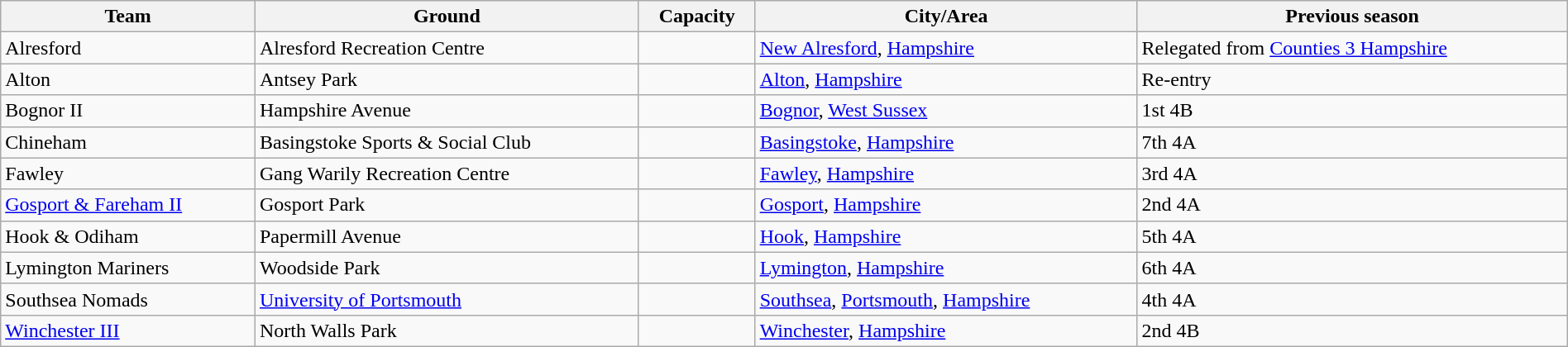<table class="wikitable sortable" width=100%>
<tr>
<th>Team</th>
<th>Ground</th>
<th>Capacity</th>
<th>City/Area</th>
<th>Previous season</th>
</tr>
<tr>
<td>Alresford</td>
<td>Alresford Recreation Centre</td>
<td></td>
<td><a href='#'>New Alresford</a>, <a href='#'>Hampshire</a></td>
<td>Relegated from <a href='#'>Counties 3 Hampshire</a></td>
</tr>
<tr>
<td>Alton</td>
<td>Antsey Park</td>
<td></td>
<td><a href='#'>Alton</a>, <a href='#'>Hampshire</a></td>
<td>Re-entry</td>
</tr>
<tr>
<td>Bognor II</td>
<td>Hampshire Avenue</td>
<td></td>
<td><a href='#'>Bognor</a>, <a href='#'>West Sussex</a></td>
<td>1st 4B</td>
</tr>
<tr>
<td>Chineham</td>
<td>Basingstoke Sports & Social Club</td>
<td></td>
<td><a href='#'>Basingstoke</a>, <a href='#'>Hampshire</a></td>
<td>7th 4A</td>
</tr>
<tr>
<td>Fawley</td>
<td>Gang Warily Recreation Centre</td>
<td></td>
<td><a href='#'>Fawley</a>, <a href='#'>Hampshire</a></td>
<td>3rd 4A</td>
</tr>
<tr>
<td><a href='#'>Gosport & Fareham II</a></td>
<td>Gosport Park</td>
<td></td>
<td><a href='#'>Gosport</a>, <a href='#'>Hampshire</a></td>
<td>2nd 4A</td>
</tr>
<tr>
<td>Hook & Odiham</td>
<td>Papermill Avenue</td>
<td></td>
<td><a href='#'>Hook</a>, <a href='#'>Hampshire</a></td>
<td>5th 4A</td>
</tr>
<tr>
<td>Lymington Mariners</td>
<td>Woodside Park</td>
<td></td>
<td><a href='#'>Lymington</a>, <a href='#'>Hampshire</a></td>
<td>6th 4A</td>
</tr>
<tr>
<td>Southsea Nomads</td>
<td><a href='#'>University of Portsmouth</a></td>
<td></td>
<td><a href='#'>Southsea</a>, <a href='#'>Portsmouth</a>, <a href='#'>Hampshire</a></td>
<td>4th 4A</td>
</tr>
<tr>
<td><a href='#'>Winchester III</a></td>
<td>North Walls Park</td>
<td></td>
<td><a href='#'>Winchester</a>, <a href='#'>Hampshire</a></td>
<td>2nd 4B</td>
</tr>
</table>
